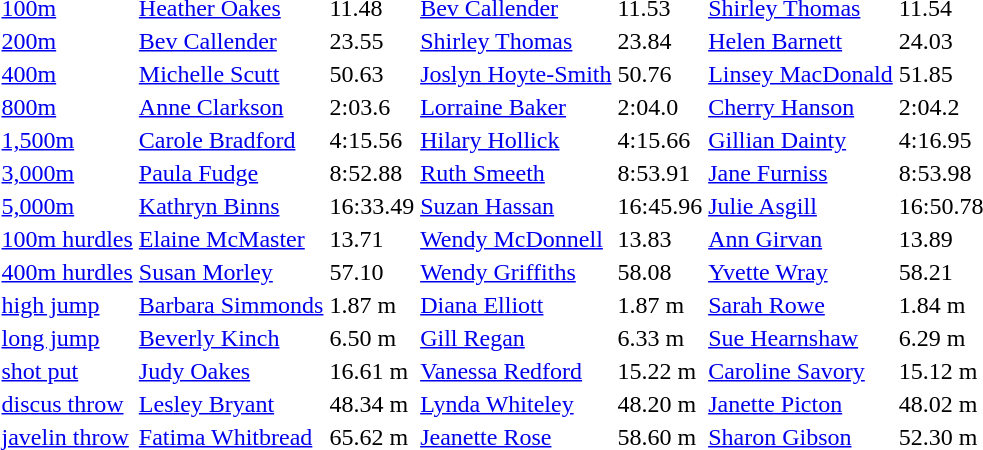<table>
<tr>
<td><a href='#'>100m</a></td>
<td><a href='#'>Heather Oakes</a></td>
<td>11.48</td>
<td><a href='#'>Bev Callender</a></td>
<td>11.53</td>
<td><a href='#'>Shirley Thomas</a></td>
<td>11.54</td>
</tr>
<tr>
<td><a href='#'>200m</a></td>
<td><a href='#'>Bev Callender</a></td>
<td>23.55</td>
<td><a href='#'>Shirley Thomas</a></td>
<td>23.84</td>
<td><a href='#'>Helen Barnett</a></td>
<td>24.03</td>
</tr>
<tr>
<td><a href='#'>400m</a></td>
<td> <a href='#'>Michelle Scutt</a></td>
<td>50.63</td>
<td><a href='#'>Joslyn Hoyte-Smith</a></td>
<td>50.76</td>
<td> <a href='#'>Linsey MacDonald</a></td>
<td>51.85</td>
</tr>
<tr>
<td><a href='#'>800m</a></td>
<td> <a href='#'>Anne Clarkson</a></td>
<td>2:03.6</td>
<td><a href='#'>Lorraine Baker</a></td>
<td>2:04.0</td>
<td><a href='#'>Cherry Hanson</a></td>
<td>2:04.2</td>
</tr>
<tr>
<td><a href='#'>1,500m</a></td>
<td><a href='#'>Carole Bradford</a></td>
<td>4:15.56</td>
<td> <a href='#'>Hilary Hollick</a></td>
<td>4:15.66</td>
<td><a href='#'>Gillian Dainty</a></td>
<td>4:16.95</td>
</tr>
<tr>
<td><a href='#'>3,000m</a></td>
<td><a href='#'>Paula Fudge</a></td>
<td>8:52.88</td>
<td><a href='#'>Ruth Smeeth</a></td>
<td>8:53.91</td>
<td><a href='#'>Jane Furniss</a></td>
<td>8:53.98</td>
</tr>
<tr>
<td><a href='#'>5,000m</a></td>
<td><a href='#'>Kathryn Binns</a></td>
<td>16:33.49</td>
<td><a href='#'>Suzan Hassan</a></td>
<td>16:45.96</td>
<td><a href='#'>Julie Asgill</a></td>
<td>16:50.78</td>
</tr>
<tr>
<td><a href='#'>100m hurdles</a></td>
<td> <a href='#'>Elaine McMaster</a></td>
<td>13.71</td>
<td><a href='#'>Wendy McDonnell</a></td>
<td>13.83</td>
<td> <a href='#'>Ann Girvan</a></td>
<td>13.89</td>
</tr>
<tr>
<td><a href='#'>400m hurdles</a></td>
<td><a href='#'>Susan Morley</a></td>
<td>57.10</td>
<td><a href='#'>Wendy Griffiths</a></td>
<td>58.08</td>
<td><a href='#'>Yvette Wray</a></td>
<td>58.21</td>
</tr>
<tr>
<td><a href='#'>high jump</a></td>
<td><a href='#'>Barbara Simmonds</a></td>
<td>1.87 m</td>
<td><a href='#'>Diana Elliott</a></td>
<td>1.87 m</td>
<td><a href='#'>Sarah Rowe</a></td>
<td>1.84 m</td>
</tr>
<tr>
<td><a href='#'>long jump</a></td>
<td><a href='#'>Beverly Kinch</a></td>
<td>6.50 m</td>
<td> <a href='#'>Gill Regan</a></td>
<td>6.33 m</td>
<td><a href='#'>Sue Hearnshaw</a></td>
<td>6.29 m</td>
</tr>
<tr>
<td><a href='#'>shot put</a></td>
<td><a href='#'>Judy Oakes</a></td>
<td>16.61 m</td>
<td><a href='#'>Vanessa Redford</a></td>
<td>15.22 m</td>
<td><a href='#'>Caroline Savory</a></td>
<td>15.12 m</td>
</tr>
<tr>
<td><a href='#'>discus throw</a></td>
<td><a href='#'>Lesley Bryant</a></td>
<td>48.34 m</td>
<td><a href='#'>Lynda Whiteley</a></td>
<td>48.20 m</td>
<td><a href='#'>Janette Picton</a></td>
<td>48.02 m</td>
</tr>
<tr>
<td><a href='#'>javelin throw</a></td>
<td><a href='#'>Fatima Whitbread</a></td>
<td>65.62 m</td>
<td><a href='#'>Jeanette Rose</a></td>
<td>58.60 m</td>
<td><a href='#'>Sharon Gibson</a></td>
<td>52.30 m</td>
</tr>
</table>
